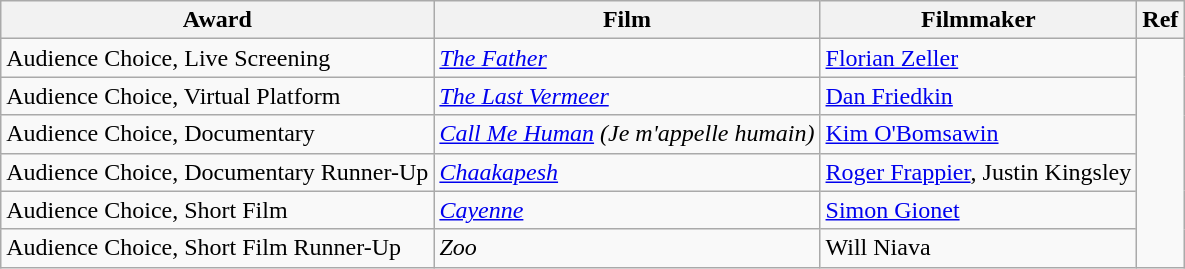<table class="wikitable">
<tr>
<th>Award</th>
<th>Film</th>
<th>Filmmaker</th>
<th>Ref</th>
</tr>
<tr>
<td>Audience Choice, Live Screening</td>
<td><em><a href='#'>The Father</a></em></td>
<td><a href='#'>Florian Zeller</a></td>
<td rowspan=6></td>
</tr>
<tr>
<td>Audience Choice, Virtual Platform</td>
<td><em><a href='#'>The Last Vermeer</a></em></td>
<td><a href='#'>Dan Friedkin</a></td>
</tr>
<tr>
<td>Audience Choice, Documentary</td>
<td><em><a href='#'>Call Me Human</a> (Je m'appelle humain)</em></td>
<td><a href='#'>Kim O'Bomsawin</a></td>
</tr>
<tr>
<td>Audience Choice, Documentary Runner-Up</td>
<td><em><a href='#'>Chaakapesh</a></em></td>
<td><a href='#'>Roger Frappier</a>, Justin Kingsley</td>
</tr>
<tr>
<td>Audience Choice, Short Film</td>
<td><em><a href='#'>Cayenne</a></em></td>
<td><a href='#'>Simon Gionet</a></td>
</tr>
<tr>
<td>Audience Choice, Short Film Runner-Up</td>
<td><em>Zoo</em></td>
<td>Will Niava</td>
</tr>
</table>
